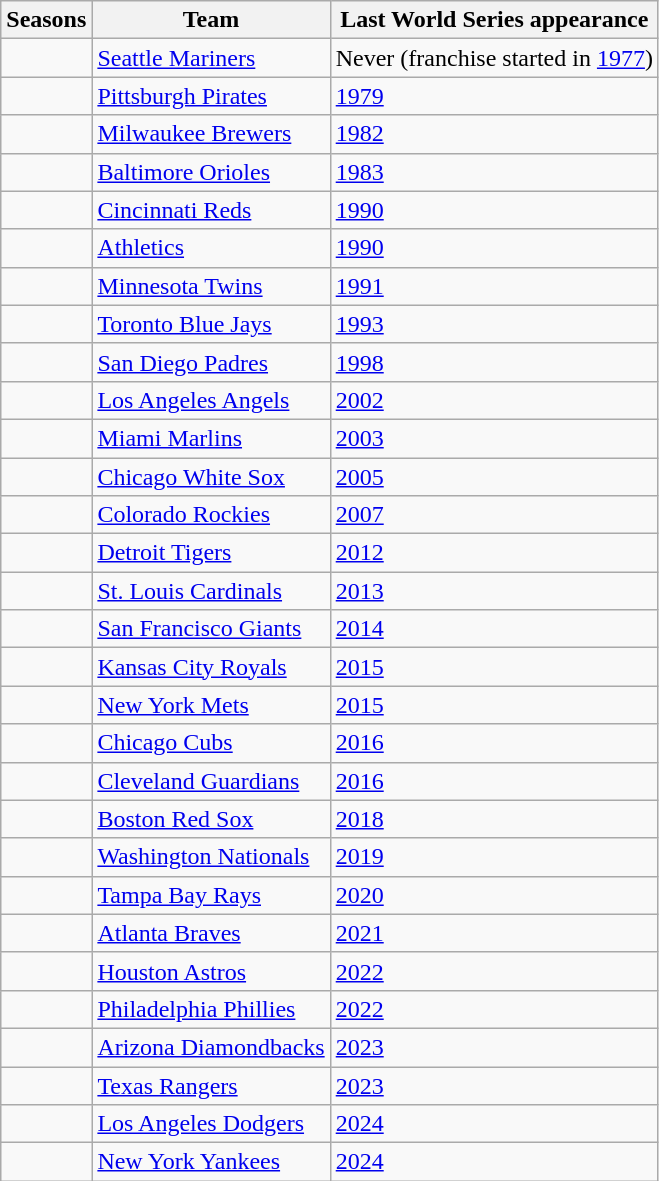<table class="wikitable sortable">
<tr>
<th>Seasons</th>
<th>Team</th>
<th>Last World Series appearance</th>
</tr>
<tr>
<td></td>
<td><a href='#'>Seattle Mariners</a></td>
<td>Never (franchise started in <a href='#'>1977</a>)</td>
</tr>
<tr>
<td></td>
<td><a href='#'>Pittsburgh Pirates</a></td>
<td><a href='#'>1979</a></td>
</tr>
<tr>
<td></td>
<td><a href='#'>Milwaukee Brewers</a></td>
<td><a href='#'>1982</a></td>
</tr>
<tr>
<td></td>
<td><a href='#'>Baltimore Orioles</a></td>
<td><a href='#'>1983</a></td>
</tr>
<tr>
<td></td>
<td><a href='#'>Cincinnati Reds</a></td>
<td><a href='#'>1990</a></td>
</tr>
<tr>
<td></td>
<td><a href='#'>Athletics</a></td>
<td><a href='#'>1990</a></td>
</tr>
<tr>
<td></td>
<td><a href='#'>Minnesota Twins</a></td>
<td><a href='#'>1991</a></td>
</tr>
<tr>
<td></td>
<td><a href='#'>Toronto Blue Jays</a></td>
<td><a href='#'>1993</a></td>
</tr>
<tr>
<td></td>
<td><a href='#'>San Diego Padres</a></td>
<td><a href='#'>1998</a></td>
</tr>
<tr>
<td></td>
<td><a href='#'>Los Angeles Angels</a></td>
<td><a href='#'>2002</a></td>
</tr>
<tr>
<td></td>
<td><a href='#'>Miami Marlins</a></td>
<td><a href='#'>2003</a></td>
</tr>
<tr>
<td></td>
<td><a href='#'>Chicago White Sox</a></td>
<td><a href='#'>2005</a></td>
</tr>
<tr>
<td></td>
<td><a href='#'>Colorado Rockies</a></td>
<td><a href='#'>2007</a></td>
</tr>
<tr>
<td></td>
<td><a href='#'>Detroit Tigers</a></td>
<td><a href='#'>2012</a></td>
</tr>
<tr>
<td></td>
<td><a href='#'>St. Louis Cardinals</a></td>
<td><a href='#'>2013</a></td>
</tr>
<tr>
<td></td>
<td><a href='#'>San Francisco Giants</a></td>
<td><a href='#'>2014</a></td>
</tr>
<tr>
<td></td>
<td><a href='#'>Kansas City Royals</a></td>
<td><a href='#'>2015</a></td>
</tr>
<tr>
<td></td>
<td><a href='#'>New York Mets</a></td>
<td><a href='#'>2015</a></td>
</tr>
<tr>
<td></td>
<td><a href='#'>Chicago Cubs</a></td>
<td><a href='#'>2016</a></td>
</tr>
<tr>
<td></td>
<td><a href='#'>Cleveland Guardians</a></td>
<td><a href='#'>2016</a></td>
</tr>
<tr>
<td></td>
<td><a href='#'>Boston Red Sox</a></td>
<td><a href='#'>2018</a></td>
</tr>
<tr>
<td></td>
<td><a href='#'>Washington Nationals</a></td>
<td><a href='#'>2019</a></td>
</tr>
<tr>
<td></td>
<td><a href='#'>Tampa Bay Rays</a></td>
<td><a href='#'>2020</a></td>
</tr>
<tr>
<td></td>
<td><a href='#'>Atlanta Braves</a></td>
<td><a href='#'>2021</a></td>
</tr>
<tr>
<td></td>
<td><a href='#'>Houston Astros</a></td>
<td><a href='#'>2022</a></td>
</tr>
<tr>
<td></td>
<td><a href='#'>Philadelphia Phillies</a></td>
<td><a href='#'>2022</a></td>
</tr>
<tr>
<td></td>
<td><a href='#'>Arizona Diamondbacks</a></td>
<td><a href='#'>2023</a></td>
</tr>
<tr>
<td></td>
<td><a href='#'>Texas Rangers</a></td>
<td><a href='#'>2023</a></td>
</tr>
<tr>
<td></td>
<td><a href='#'>Los Angeles Dodgers</a></td>
<td><a href='#'>2024</a></td>
</tr>
<tr>
<td></td>
<td><a href='#'>New York Yankees</a></td>
<td><a href='#'>2024</a></td>
</tr>
</table>
